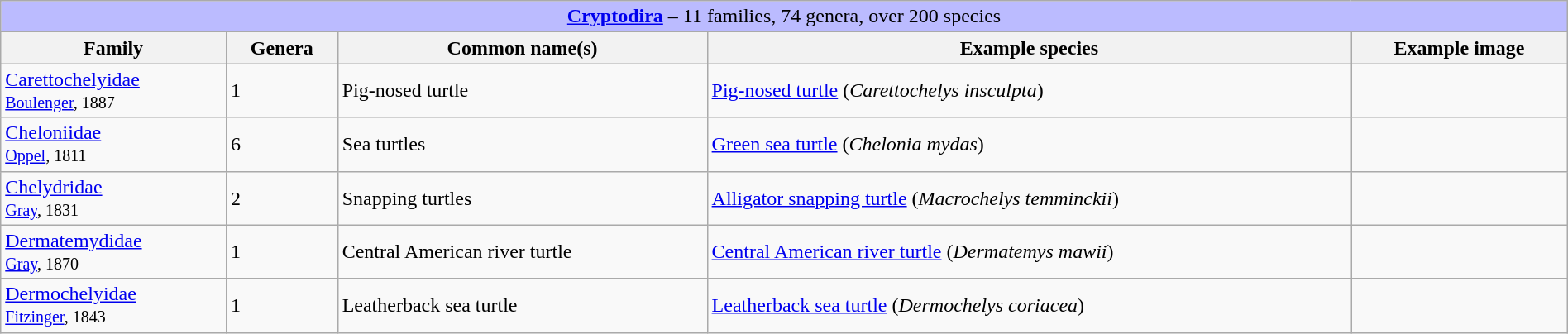<table class="wikitable" width="100%">
<tr>
<td colspan="5" align="center" bgcolor="#BBBBFF"><strong><a href='#'>Cryptodira</a></strong> – 11 families, 74 genera, over 200 species</td>
</tr>
<tr>
<th>Family</th>
<th>Genera</th>
<th>Common name(s)</th>
<th>Example species</th>
<th>Example image</th>
</tr>
<tr>
<td><a href='#'>Carettochelyidae</a><br><small><a href='#'>Boulenger</a>, 1887</small></td>
<td>1</td>
<td>Pig-nosed turtle</td>
<td><a href='#'>Pig-nosed turtle</a> (<em>Carettochelys insculpta</em>)</td>
<td></td>
</tr>
<tr>
<td><a href='#'>Cheloniidae</a><br><small><a href='#'>Oppel</a>, 1811</small></td>
<td>6</td>
<td>Sea turtles</td>
<td><a href='#'>Green sea turtle</a> (<em>Chelonia mydas</em>)</td>
<td></td>
</tr>
<tr>
<td><a href='#'>Chelydridae</a><br><small><a href='#'>Gray</a>, 1831</small></td>
<td>2</td>
<td>Snapping turtles</td>
<td><a href='#'>Alligator snapping turtle</a> (<em>Macrochelys temminckii</em>)</td>
<td></td>
</tr>
<tr>
<td><a href='#'>Dermatemydidae</a><br><small><a href='#'>Gray</a>, 1870 </small></td>
<td>1</td>
<td>Central American river turtle</td>
<td><a href='#'>Central American river turtle</a> (<em>Dermatemys mawii</em>)</td>
<td></td>
</tr>
<tr>
<td><a href='#'>Dermochelyidae</a><br><small><a href='#'>Fitzinger</a>, 1843 </small></td>
<td>1</td>
<td>Leatherback sea turtle</td>
<td><a href='#'>Leatherback sea turtle</a> (<em>Dermochelys coriacea</em>)</td>
<td><includeonly></td>
</tr>
</table>
